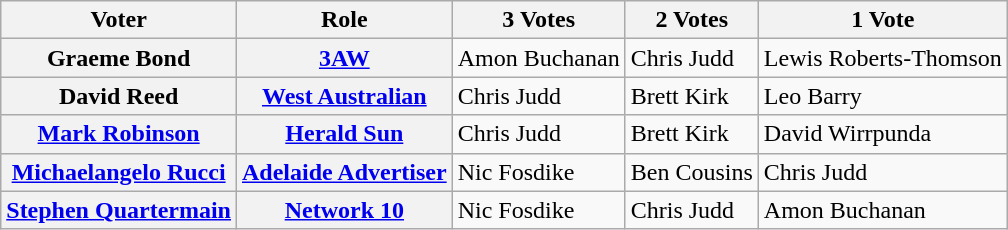<table class="wikitable">
<tr>
<th>Voter</th>
<th>Role</th>
<th>3 Votes</th>
<th>2 Votes</th>
<th>1 Vote</th>
</tr>
<tr>
<th>Graeme Bond</th>
<th><a href='#'>3AW</a></th>
<td>Amon Buchanan</td>
<td>Chris Judd</td>
<td>Lewis Roberts-Thomson</td>
</tr>
<tr>
<th>David Reed</th>
<th><a href='#'>West Australian</a></th>
<td>Chris Judd</td>
<td>Brett Kirk</td>
<td>Leo Barry</td>
</tr>
<tr>
<th><a href='#'>Mark Robinson</a></th>
<th><a href='#'>Herald Sun</a></th>
<td>Chris Judd</td>
<td>Brett Kirk</td>
<td>David Wirrpunda</td>
</tr>
<tr>
<th><a href='#'>Michaelangelo Rucci</a></th>
<th><a href='#'>Adelaide Advertiser</a></th>
<td>Nic Fosdike</td>
<td>Ben Cousins</td>
<td>Chris Judd</td>
</tr>
<tr>
<th><a href='#'>Stephen Quartermain</a></th>
<th><a href='#'>Network 10</a></th>
<td>Nic Fosdike</td>
<td>Chris Judd</td>
<td>Amon Buchanan</td>
</tr>
</table>
